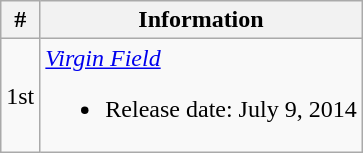<table class="wikitable">
<tr>
<th>#</th>
<th>Information</th>
</tr>
<tr>
<td align="center">1st</td>
<td align="left"><em><a href='#'>Virgin Field</a></em><br><ul><li>Release date: July 9, 2014</li></ul></td>
</tr>
</table>
